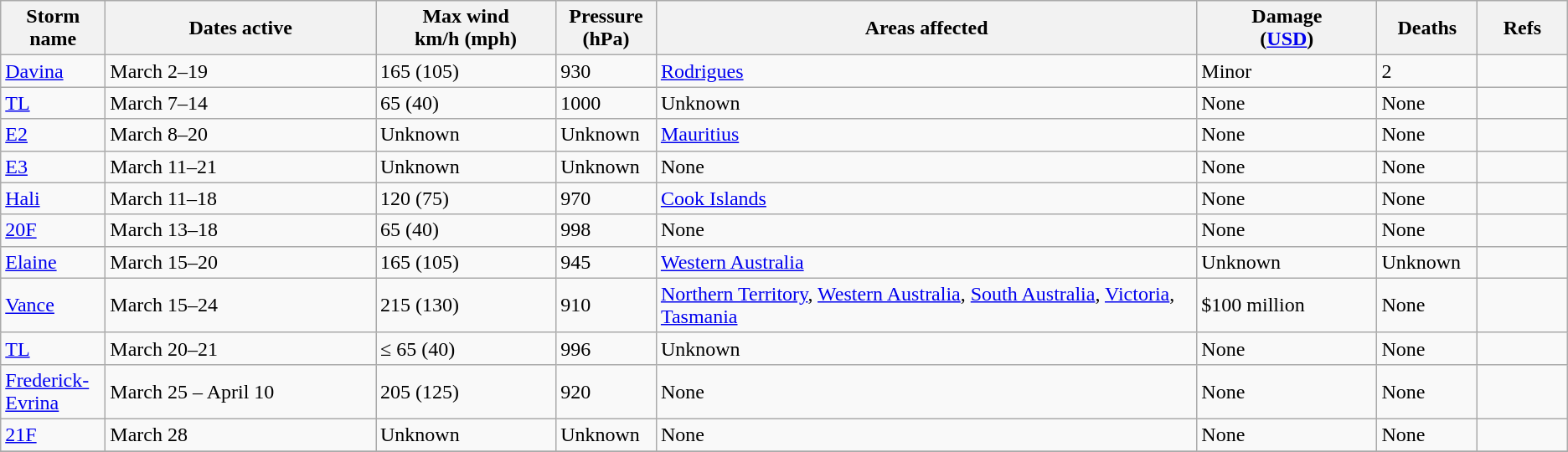<table class="wikitable sortable">
<tr>
<th width="5%">Storm name</th>
<th width="15%">Dates active</th>
<th width="10%">Max wind<br>km/h (mph)</th>
<th width="5%">Pressure<br>(hPa)</th>
<th width="30%">Areas affected</th>
<th width="10%">Damage<br>(<a href='#'>USD</a>)</th>
<th width="5%">Deaths</th>
<th width="5%">Refs</th>
</tr>
<tr>
<td><a href='#'>Davina</a></td>
<td>March 2–19</td>
<td>165 (105)</td>
<td>930</td>
<td><a href='#'>Rodrigues</a></td>
<td>Minor</td>
<td>2</td>
<td></td>
</tr>
<tr>
<td><a href='#'>TL</a></td>
<td>March 7–14</td>
<td>65 (40)</td>
<td>1000</td>
<td>Unknown</td>
<td>None</td>
<td>None</td>
<td></td>
</tr>
<tr>
<td><a href='#'>E2</a></td>
<td>March 8–20</td>
<td>Unknown</td>
<td>Unknown</td>
<td><a href='#'>Mauritius</a></td>
<td>None</td>
<td>None</td>
<td></td>
</tr>
<tr>
<td><a href='#'>E3</a></td>
<td>March 11–21</td>
<td>Unknown</td>
<td>Unknown</td>
<td>None</td>
<td>None</td>
<td>None</td>
<td></td>
</tr>
<tr>
<td><a href='#'>Hali</a></td>
<td>March 11–18</td>
<td>120 (75)</td>
<td>970</td>
<td><a href='#'>Cook Islands</a></td>
<td>None</td>
<td>None</td>
<td></td>
</tr>
<tr>
<td><a href='#'>20F</a></td>
<td>March 13–18</td>
<td>65 (40)</td>
<td>998</td>
<td>None</td>
<td>None</td>
<td>None</td>
<td></td>
</tr>
<tr>
<td><a href='#'>Elaine</a></td>
<td>March 15–20</td>
<td>165 (105)</td>
<td>945</td>
<td><a href='#'>Western Australia</a></td>
<td>Unknown</td>
<td>Unknown</td>
<td></td>
</tr>
<tr>
<td><a href='#'>Vance</a></td>
<td>March 15–24</td>
<td>215 (130)</td>
<td>910</td>
<td><a href='#'>Northern Territory</a>, <a href='#'>Western Australia</a>, <a href='#'>South Australia</a>, <a href='#'>Victoria</a>, <a href='#'>Tasmania</a></td>
<td>$100 million</td>
<td>None</td>
<td></td>
</tr>
<tr>
<td><a href='#'>TL</a></td>
<td>March 20–21</td>
<td>≤ 65 (40)</td>
<td>996</td>
<td>Unknown</td>
<td>None</td>
<td>None</td>
<td></td>
</tr>
<tr>
<td><a href='#'>Frederick-Evrina</a></td>
<td>March 25 – April 10</td>
<td>205 (125)</td>
<td>920</td>
<td>None</td>
<td>None</td>
<td>None</td>
<td></td>
</tr>
<tr>
<td><a href='#'>21F</a></td>
<td>March 28</td>
<td>Unknown</td>
<td>Unknown</td>
<td>None</td>
<td>None</td>
<td>None</td>
<td></td>
</tr>
<tr>
</tr>
</table>
